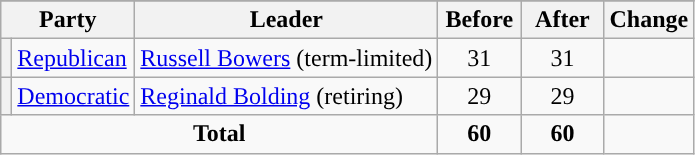<table class="wikitable" style="text-align:center;">
<tr>
</tr>
<tr>
<th colspan=2>Party</th>
<th>Leader</th>
<th style="width:3em">Before</th>
<th style="width:3em">After</th>
<th style="width:3em">Change</th>
</tr>
<tr>
<th style="background-color:"></th>
<td style="text-align:left;"><a href='#'>Republican</a></td>
<td style="text-align:left;"><a href='#'>Russell Bowers</a> (term-limited)</td>
<td>31</td>
<td>31</td>
<td></td>
</tr>
<tr>
<th style="background-color:"></th>
<td style="text-align:left;"><a href='#'>Democratic</a></td>
<td style="text-align:left;"><a href='#'>Reginald Bolding</a> (retiring)</td>
<td>29</td>
<td>29</td>
<td></td>
</tr>
<tr>
<td colspan=3><strong>Total</strong></td>
<td><strong>60</strong></td>
<td><strong>60</strong></td>
<td></td>
</tr>
</table>
